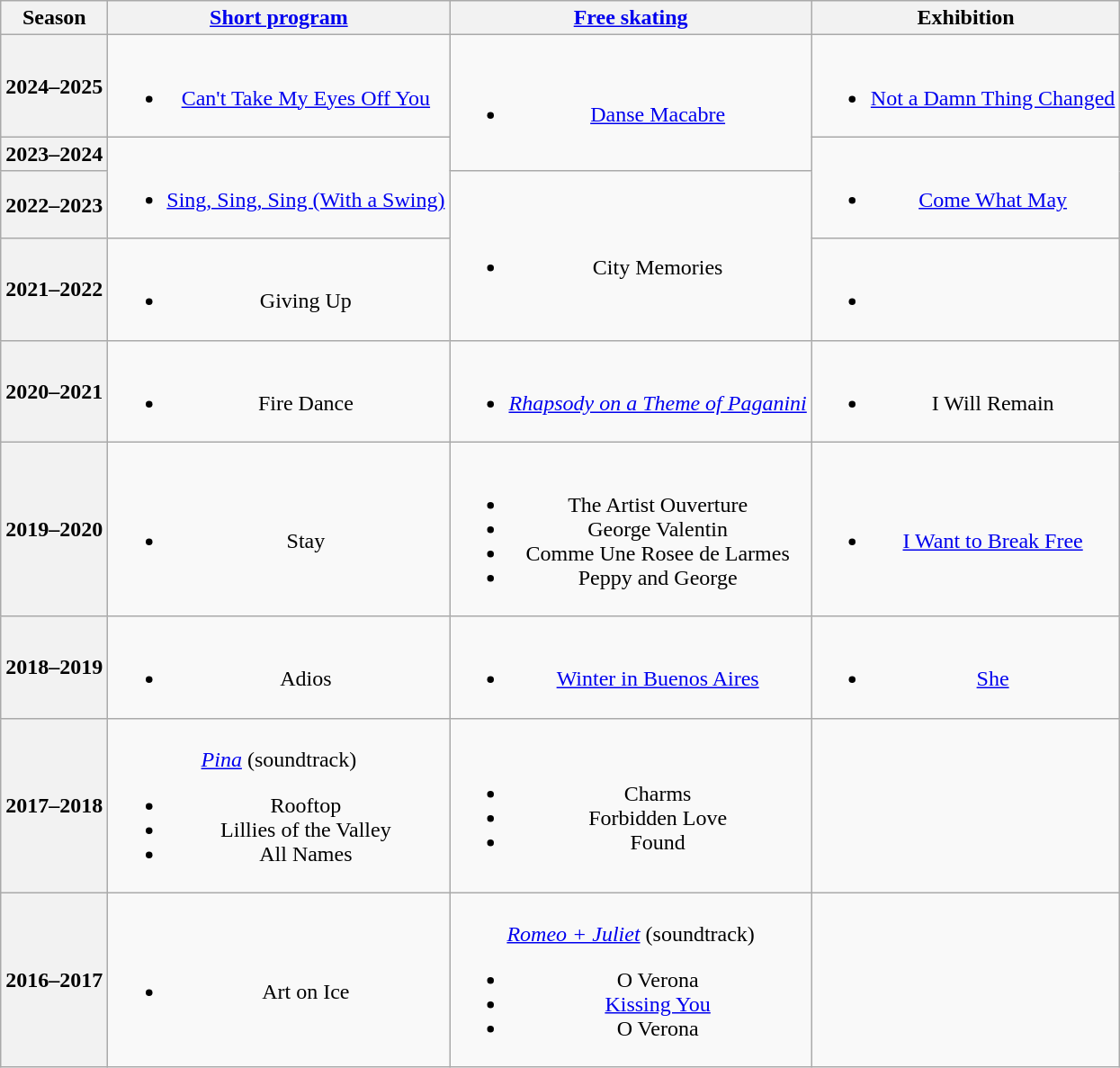<table class=wikitable style=text-align:center>
<tr>
<th>Season</th>
<th><a href='#'>Short program</a></th>
<th><a href='#'>Free skating</a></th>
<th>Exhibition</th>
</tr>
<tr>
<th>2024–2025 <br> </th>
<td><br><ul><li><a href='#'>Can't Take My Eyes Off You</a> <br></li></ul></td>
<td rowspan=2><br><ul><li><a href='#'>Danse Macabre</a> <br> </li></ul></td>
<td><br><ul><li><a href='#'>Not a Damn Thing Changed</a> <br> </li></ul></td>
</tr>
<tr>
<th>2023–2024 <br> </th>
<td rowspan=2><br><ul><li><a href='#'>Sing, Sing, Sing (With a Swing)</a> <br> </li></ul></td>
<td rowspan=2><br><ul><li><a href='#'>Come What May</a> <br></li></ul></td>
</tr>
<tr>
<th>2022–2023 <br> </th>
<td rowspan=2><br><ul><li>City Memories <br> </li></ul></td>
</tr>
<tr>
<th>2021–2022 <br> </th>
<td><br><ul><li>Giving Up<br></li></ul></td>
<td><br><ul><li></li></ul></td>
</tr>
<tr>
<th>2020–2021 <br> </th>
<td><br><ul><li>Fire Dance<br></li></ul></td>
<td><br><ul><li><em><a href='#'>Rhapsody on a Theme of Paganini</a></em><br></li></ul></td>
<td><br><ul><li>I Will Remain<br></li></ul></td>
</tr>
<tr>
<th>2019–2020 <br> </th>
<td><br><ul><li>Stay <br> </li></ul></td>
<td><br><ul><li>The Artist Ouverture</li><li>George Valentin</li><li>Comme Une Rosee de Larmes</li><li>Peppy and George <br></li></ul></td>
<td><br><ul><li><a href='#'>I Want to Break Free</a> <br></li></ul></td>
</tr>
<tr>
<th>2018–2019 <br> </th>
<td><br><ul><li>Adios <br></li></ul></td>
<td><br><ul><li><a href='#'>Winter in Buenos Aires</a> <br></li></ul></td>
<td><br><ul><li><a href='#'>She</a> <br></li></ul></td>
</tr>
<tr>
<th>2017–2018 <br> </th>
<td><br><em><a href='#'>Pina</a></em> (soundtrack)<ul><li>Rooftop <br></li><li>Lillies of the Valley <br></li><li>All Names <br></li></ul></td>
<td><br><ul><li>Charms <br></li><li>Forbidden Love <br></li><li>Found <br></li></ul></td>
<td></td>
</tr>
<tr>
<th>2016–2017 <br> </th>
<td><br><ul><li>Art on Ice <br></li></ul></td>
<td><br><em><a href='#'>Romeo + Juliet</a></em> (soundtrack)<ul><li>O Verona <br></li><li><a href='#'>Kissing You</a> <br></li><li>O Verona <br></li></ul></td>
<td></td>
</tr>
</table>
